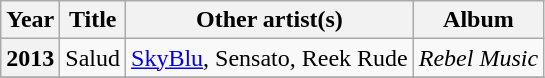<table class="wikitable plainrowheaders sortable">
<tr>
<th>Year</th>
<th>Title</th>
<th>Other artist(s)</th>
<th>Album</th>
</tr>
<tr>
<th scope="row">2013</th>
<td>Salud</td>
<td><a href='#'>SkyBlu</a>, Sensato, Reek Rude</td>
<td><em>Rebel Music</em></td>
</tr>
<tr>
</tr>
</table>
